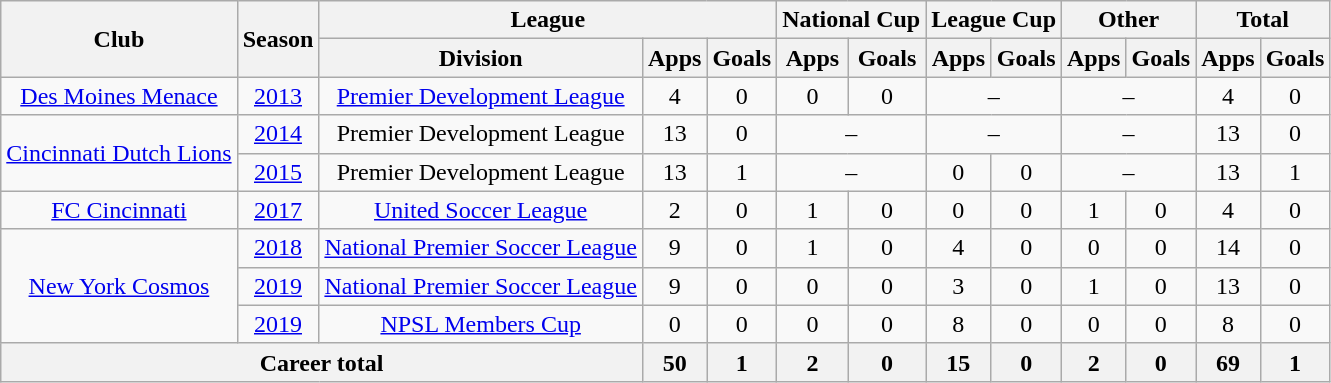<table class="wikitable" style="text-align: center;">
<tr>
<th rowspan="2">Club</th>
<th rowspan="2">Season</th>
<th colspan="3">League</th>
<th colspan="2">National Cup</th>
<th colspan="2">League Cup</th>
<th colspan="2">Other</th>
<th colspan="2">Total</th>
</tr>
<tr>
<th>Division</th>
<th>Apps</th>
<th>Goals</th>
<th>Apps</th>
<th>Goals</th>
<th>Apps</th>
<th>Goals</th>
<th>Apps</th>
<th>Goals</th>
<th>Apps</th>
<th>Goals</th>
</tr>
<tr>
<td valign="center"><a href='#'>Des Moines Menace</a></td>
<td><a href='#'>2013</a></td>
<td><a href='#'>Premier Development League</a></td>
<td>4</td>
<td>0</td>
<td>0</td>
<td>0</td>
<td colspan="2">–</td>
<td colspan="2">–</td>
<td>4</td>
<td>0</td>
</tr>
<tr>
<td rowspan="2" valign="center"><a href='#'>Cincinnati Dutch Lions</a></td>
<td><a href='#'>2014</a></td>
<td>Premier Development League</td>
<td>13</td>
<td>0</td>
<td colspan="2">–</td>
<td colspan="2">–</td>
<td colspan="2">–</td>
<td>13</td>
<td>0</td>
</tr>
<tr>
<td><a href='#'>2015</a></td>
<td>Premier Development League</td>
<td>13</td>
<td>1</td>
<td colspan="2">–</td>
<td>0</td>
<td>0</td>
<td colspan="2">–</td>
<td>13</td>
<td>1</td>
</tr>
<tr>
<td valign="center"><a href='#'>FC Cincinnati</a></td>
<td><a href='#'>2017</a></td>
<td><a href='#'>United Soccer League</a></td>
<td>2</td>
<td>0</td>
<td>1</td>
<td>0</td>
<td>0</td>
<td>0</td>
<td>1</td>
<td>0</td>
<td>4</td>
<td>0</td>
</tr>
<tr>
<td rowspan="3" valign="center"><a href='#'>New York Cosmos</a></td>
<td><a href='#'>2018</a></td>
<td><a href='#'>National Premier Soccer League</a></td>
<td>9</td>
<td>0</td>
<td>1</td>
<td>0</td>
<td>4</td>
<td>0</td>
<td>0</td>
<td>0</td>
<td>14</td>
<td>0</td>
</tr>
<tr>
<td><a href='#'>2019</a></td>
<td><a href='#'>National Premier Soccer League</a></td>
<td>9</td>
<td>0</td>
<td>0</td>
<td>0</td>
<td>3</td>
<td>0</td>
<td>1</td>
<td>0</td>
<td>13</td>
<td>0</td>
</tr>
<tr>
<td><a href='#'>2019</a></td>
<td><a href='#'>NPSL Members Cup</a></td>
<td>0</td>
<td>0</td>
<td>0</td>
<td>0</td>
<td>8</td>
<td>0</td>
<td>0</td>
<td>0</td>
<td>8</td>
<td>0</td>
</tr>
<tr>
<th colspan="3">Career total</th>
<th>50</th>
<th>1</th>
<th>2</th>
<th>0</th>
<th>15</th>
<th>0</th>
<th>2</th>
<th>0</th>
<th>69</th>
<th>1</th>
</tr>
</table>
